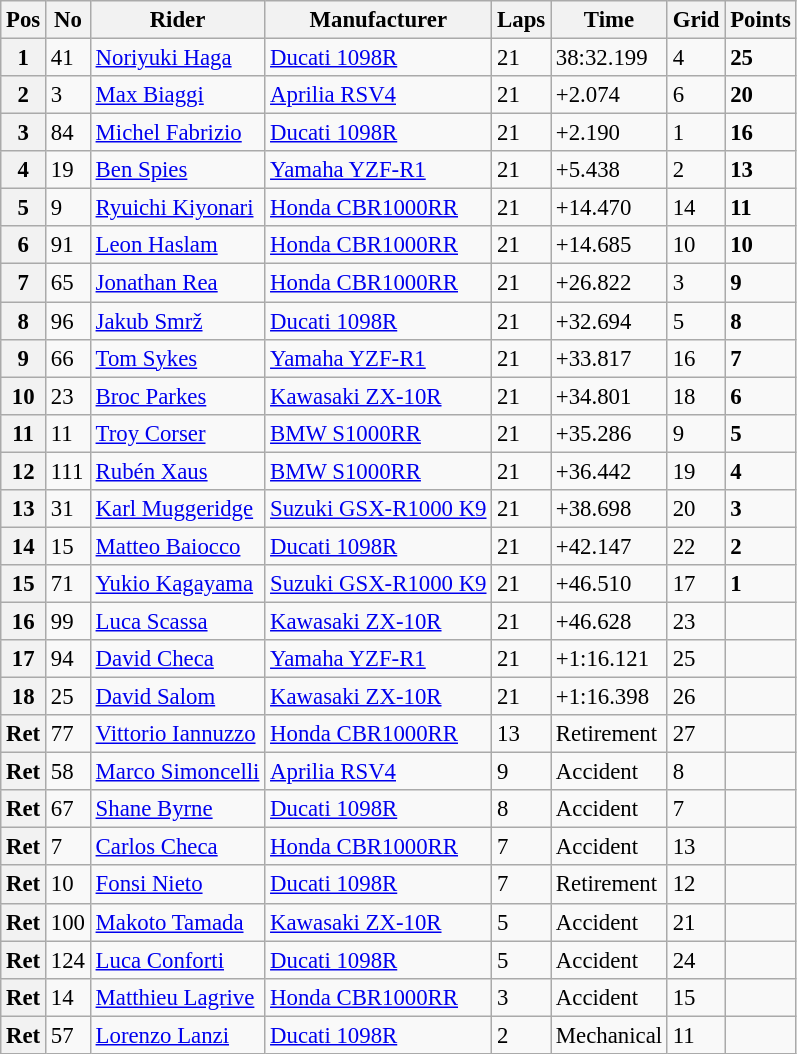<table class="wikitable" style="font-size: 95%;">
<tr>
<th>Pos</th>
<th>No</th>
<th>Rider</th>
<th>Manufacturer</th>
<th>Laps</th>
<th>Time</th>
<th>Grid</th>
<th>Points</th>
</tr>
<tr>
<th>1</th>
<td>41</td>
<td> <a href='#'>Noriyuki Haga</a></td>
<td><a href='#'>Ducati 1098R</a></td>
<td>21</td>
<td>38:32.199</td>
<td>4</td>
<td><strong>25</strong></td>
</tr>
<tr>
<th>2</th>
<td>3</td>
<td> <a href='#'>Max Biaggi</a></td>
<td><a href='#'>Aprilia RSV4</a></td>
<td>21</td>
<td>+2.074</td>
<td>6</td>
<td><strong>20</strong></td>
</tr>
<tr>
<th>3</th>
<td>84</td>
<td> <a href='#'>Michel Fabrizio</a></td>
<td><a href='#'>Ducati 1098R</a></td>
<td>21</td>
<td>+2.190</td>
<td>1</td>
<td><strong>16</strong></td>
</tr>
<tr>
<th>4</th>
<td>19</td>
<td> <a href='#'>Ben Spies</a></td>
<td><a href='#'>Yamaha YZF-R1</a></td>
<td>21</td>
<td>+5.438</td>
<td>2</td>
<td><strong>13</strong></td>
</tr>
<tr>
<th>5</th>
<td>9</td>
<td> <a href='#'>Ryuichi Kiyonari</a></td>
<td><a href='#'>Honda CBR1000RR</a></td>
<td>21</td>
<td>+14.470</td>
<td>14</td>
<td><strong>11</strong></td>
</tr>
<tr>
<th>6</th>
<td>91</td>
<td> <a href='#'>Leon Haslam</a></td>
<td><a href='#'>Honda CBR1000RR</a></td>
<td>21</td>
<td>+14.685</td>
<td>10</td>
<td><strong>10</strong></td>
</tr>
<tr>
<th>7</th>
<td>65</td>
<td> <a href='#'>Jonathan Rea</a></td>
<td><a href='#'>Honda CBR1000RR</a></td>
<td>21</td>
<td>+26.822</td>
<td>3</td>
<td><strong>9</strong></td>
</tr>
<tr>
<th>8</th>
<td>96</td>
<td> <a href='#'>Jakub Smrž</a></td>
<td><a href='#'>Ducati 1098R</a></td>
<td>21</td>
<td>+32.694</td>
<td>5</td>
<td><strong>8</strong></td>
</tr>
<tr>
<th>9</th>
<td>66</td>
<td> <a href='#'>Tom Sykes</a></td>
<td><a href='#'>Yamaha YZF-R1</a></td>
<td>21</td>
<td>+33.817</td>
<td>16</td>
<td><strong>7</strong></td>
</tr>
<tr>
<th>10</th>
<td>23</td>
<td> <a href='#'>Broc Parkes</a></td>
<td><a href='#'>Kawasaki ZX-10R</a></td>
<td>21</td>
<td>+34.801</td>
<td>18</td>
<td><strong>6</strong></td>
</tr>
<tr>
<th>11</th>
<td>11</td>
<td> <a href='#'>Troy Corser</a></td>
<td><a href='#'>BMW S1000RR</a></td>
<td>21</td>
<td>+35.286</td>
<td>9</td>
<td><strong>5</strong></td>
</tr>
<tr>
<th>12</th>
<td>111</td>
<td> <a href='#'>Rubén Xaus</a></td>
<td><a href='#'>BMW S1000RR</a></td>
<td>21</td>
<td>+36.442</td>
<td>19</td>
<td><strong>4</strong></td>
</tr>
<tr>
<th>13</th>
<td>31</td>
<td> <a href='#'>Karl Muggeridge</a></td>
<td><a href='#'>Suzuki GSX-R1000 K9</a></td>
<td>21</td>
<td>+38.698</td>
<td>20</td>
<td><strong>3</strong></td>
</tr>
<tr>
<th>14</th>
<td>15</td>
<td> <a href='#'>Matteo Baiocco</a></td>
<td><a href='#'>Ducati 1098R</a></td>
<td>21</td>
<td>+42.147</td>
<td>22</td>
<td><strong>2</strong></td>
</tr>
<tr>
<th>15</th>
<td>71</td>
<td> <a href='#'>Yukio Kagayama</a></td>
<td><a href='#'>Suzuki GSX-R1000 K9</a></td>
<td>21</td>
<td>+46.510</td>
<td>17</td>
<td><strong>1</strong></td>
</tr>
<tr>
<th>16</th>
<td>99</td>
<td> <a href='#'>Luca Scassa</a></td>
<td><a href='#'>Kawasaki ZX-10R</a></td>
<td>21</td>
<td>+46.628</td>
<td>23</td>
<td></td>
</tr>
<tr>
<th>17</th>
<td>94</td>
<td> <a href='#'>David Checa</a></td>
<td><a href='#'>Yamaha YZF-R1</a></td>
<td>21</td>
<td>+1:16.121</td>
<td>25</td>
<td></td>
</tr>
<tr>
<th>18</th>
<td>25</td>
<td> <a href='#'>David Salom</a></td>
<td><a href='#'>Kawasaki ZX-10R</a></td>
<td>21</td>
<td>+1:16.398</td>
<td>26</td>
<td></td>
</tr>
<tr>
<th>Ret</th>
<td>77</td>
<td> <a href='#'>Vittorio Iannuzzo</a></td>
<td><a href='#'>Honda CBR1000RR</a></td>
<td>13</td>
<td>Retirement</td>
<td>27</td>
<td></td>
</tr>
<tr>
<th>Ret</th>
<td>58</td>
<td> <a href='#'>Marco Simoncelli</a></td>
<td><a href='#'>Aprilia RSV4</a></td>
<td>9</td>
<td>Accident</td>
<td>8</td>
<td></td>
</tr>
<tr>
<th>Ret</th>
<td>67</td>
<td> <a href='#'>Shane Byrne</a></td>
<td><a href='#'>Ducati 1098R</a></td>
<td>8</td>
<td>Accident</td>
<td>7</td>
<td></td>
</tr>
<tr>
<th>Ret</th>
<td>7</td>
<td> <a href='#'>Carlos Checa</a></td>
<td><a href='#'>Honda CBR1000RR</a></td>
<td>7</td>
<td>Accident</td>
<td>13</td>
<td></td>
</tr>
<tr>
<th>Ret</th>
<td>10</td>
<td> <a href='#'>Fonsi Nieto</a></td>
<td><a href='#'>Ducati 1098R</a></td>
<td>7</td>
<td>Retirement</td>
<td>12</td>
<td></td>
</tr>
<tr>
<th>Ret</th>
<td>100</td>
<td> <a href='#'>Makoto Tamada</a></td>
<td><a href='#'>Kawasaki ZX-10R</a></td>
<td>5</td>
<td>Accident</td>
<td>21</td>
<td></td>
</tr>
<tr>
<th>Ret</th>
<td>124</td>
<td> <a href='#'>Luca Conforti</a></td>
<td><a href='#'>Ducati 1098R</a></td>
<td>5</td>
<td>Accident</td>
<td>24</td>
<td></td>
</tr>
<tr>
<th>Ret</th>
<td>14</td>
<td> <a href='#'>Matthieu Lagrive</a></td>
<td><a href='#'>Honda CBR1000RR</a></td>
<td>3</td>
<td>Accident</td>
<td>15</td>
<td></td>
</tr>
<tr>
<th>Ret</th>
<td>57</td>
<td> <a href='#'>Lorenzo Lanzi</a></td>
<td><a href='#'>Ducati 1098R</a></td>
<td>2</td>
<td>Mechanical</td>
<td>11</td>
<td></td>
</tr>
</table>
